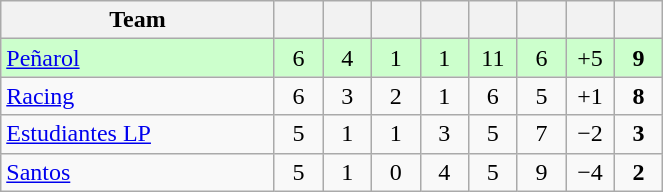<table class="wikitable" style="text-align:center">
<tr>
<th width="175">Team</th>
<th width="25"></th>
<th width="25"></th>
<th width="25"></th>
<th width="25"></th>
<th width="25"></th>
<th width="25"></th>
<th width="25"></th>
<th width="25"></th>
</tr>
<tr bgcolor=#ccffcc>
<td align=left> <a href='#'>Peñarol</a></td>
<td>6</td>
<td>4</td>
<td>1</td>
<td>1</td>
<td>11</td>
<td>6</td>
<td>+5</td>
<td><strong>9</strong></td>
</tr>
<tr>
<td align=left> <a href='#'>Racing</a></td>
<td>6</td>
<td>3</td>
<td>2</td>
<td>1</td>
<td>6</td>
<td>5</td>
<td>+1</td>
<td><strong>8</strong></td>
</tr>
<tr>
<td align=left> <a href='#'>Estudiantes LP</a></td>
<td>5</td>
<td>1</td>
<td>1</td>
<td>3</td>
<td>5</td>
<td>7</td>
<td>−2</td>
<td><strong>3</strong></td>
</tr>
<tr>
<td align=left> <a href='#'>Santos</a></td>
<td>5</td>
<td>1</td>
<td>0</td>
<td>4</td>
<td>5</td>
<td>9</td>
<td>−4</td>
<td><strong>2</strong></td>
</tr>
</table>
